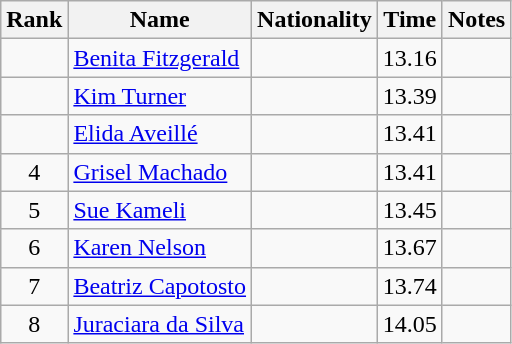<table class="wikitable sortable" style="text-align:center">
<tr>
<th>Rank</th>
<th>Name</th>
<th>Nationality</th>
<th>Time</th>
<th>Notes</th>
</tr>
<tr>
<td></td>
<td align=left><a href='#'>Benita Fitzgerald</a></td>
<td align=left></td>
<td>13.16</td>
<td></td>
</tr>
<tr>
<td></td>
<td align=left><a href='#'>Kim Turner</a></td>
<td align=left></td>
<td>13.39</td>
<td></td>
</tr>
<tr>
<td></td>
<td align=left><a href='#'>Elida Aveillé</a></td>
<td align=left></td>
<td>13.41</td>
<td></td>
</tr>
<tr>
<td>4</td>
<td align=left><a href='#'>Grisel Machado</a></td>
<td align=left></td>
<td>13.41</td>
<td></td>
</tr>
<tr>
<td>5</td>
<td align=left><a href='#'>Sue Kameli</a></td>
<td align=left></td>
<td>13.45</td>
<td></td>
</tr>
<tr>
<td>6</td>
<td align=left><a href='#'>Karen Nelson</a></td>
<td align=left></td>
<td>13.67</td>
<td></td>
</tr>
<tr>
<td>7</td>
<td align=left><a href='#'>Beatriz Capotosto</a></td>
<td align=left></td>
<td>13.74</td>
<td></td>
</tr>
<tr>
<td>8</td>
<td align=left><a href='#'>Juraciara da Silva</a></td>
<td align=left></td>
<td>14.05</td>
<td></td>
</tr>
</table>
